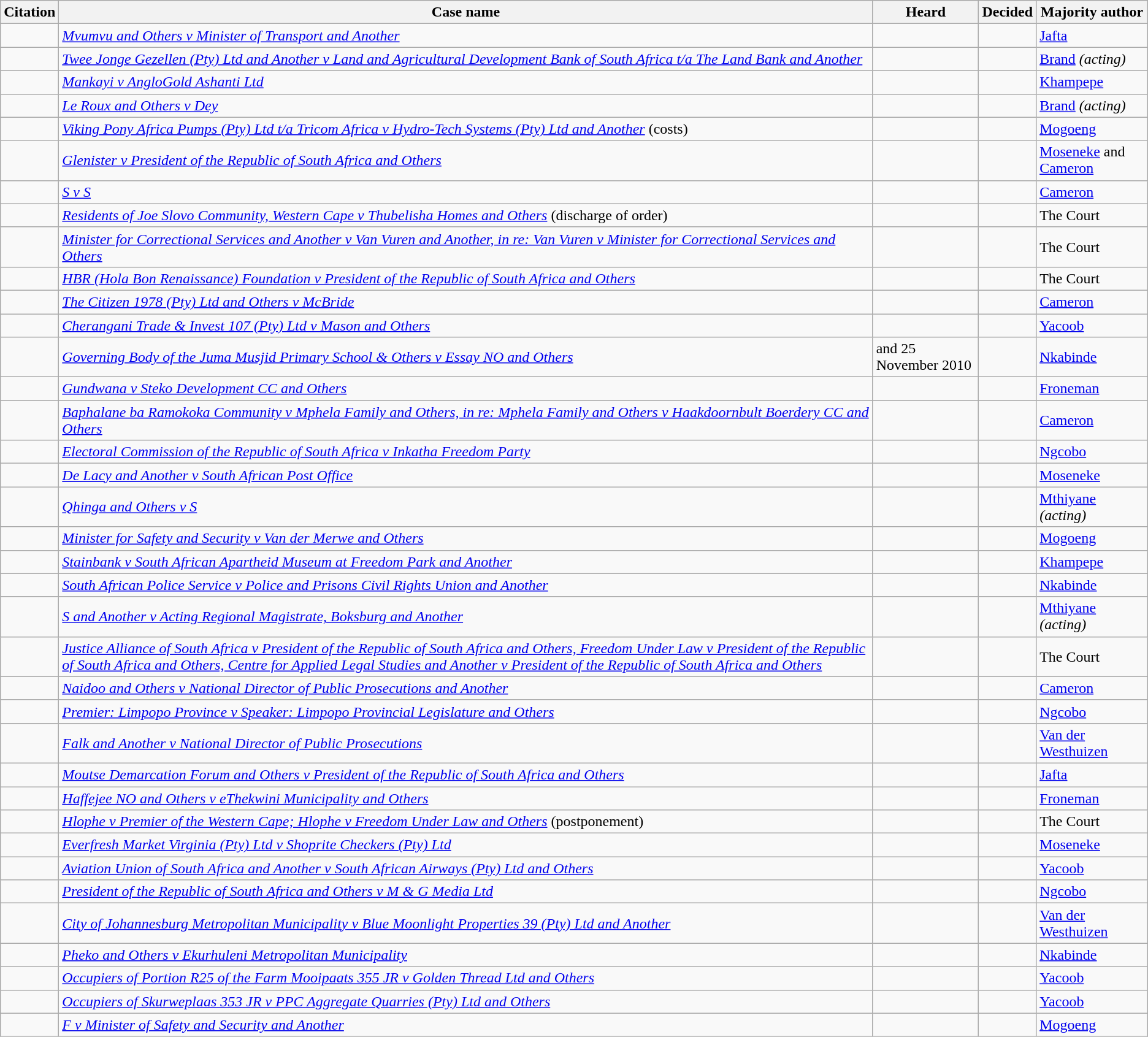<table class="wikitable sortable static-row-numbers">
<tr>
<th>Citation</th>
<th>Case name</th>
<th>Heard</th>
<th>Decided</th>
<th>Majority author</th>
</tr>
<tr>
<td nowrap></td>
<td><em><a href='#'>Mvumvu and Others v Minister of Transport and Another</a></em></td>
<td></td>
<td></td>
<td><a href='#'>Jafta</a></td>
</tr>
<tr>
<td nowrap></td>
<td><em><a href='#'>Twee Jonge Gezellen (Pty) Ltd and Another v Land and Agricultural Development Bank of South Africa t/a The Land Bank and Another</a></em></td>
<td></td>
<td></td>
<td><a href='#'>Brand</a> <em>(acting)</em></td>
</tr>
<tr>
<td nowrap></td>
<td><em><a href='#'>Mankayi v AngloGold Ashanti Ltd</a></em></td>
<td></td>
<td></td>
<td><a href='#'>Khampepe</a></td>
</tr>
<tr>
<td nowrap></td>
<td><em><a href='#'>Le Roux and Others v Dey</a></em></td>
<td></td>
<td></td>
<td><a href='#'>Brand</a> <em>(acting)</em></td>
</tr>
<tr>
<td nowrap></td>
<td><em><a href='#'>Viking Pony Africa Pumps (Pty) Ltd t/a Tricom Africa v Hydro-Tech Systems (Pty) Ltd and Another</a></em> (costs)</td>
<td></td>
<td></td>
<td><a href='#'>Mogoeng</a></td>
</tr>
<tr>
<td nowrap></td>
<td><em><a href='#'>Glenister v President of the Republic of South Africa and Others</a></em></td>
<td></td>
<td></td>
<td><a href='#'>Moseneke</a> and <a href='#'>Cameron</a></td>
</tr>
<tr>
<td nowrap></td>
<td><em><a href='#'>S v S</a></em></td>
<td></td>
<td></td>
<td><a href='#'>Cameron</a></td>
</tr>
<tr>
<td nowrap></td>
<td><em><a href='#'>Residents of Joe Slovo Community, Western Cape v Thubelisha Homes and Others</a></em> (discharge of order)</td>
<td></td>
<td></td>
<td>The Court</td>
</tr>
<tr>
<td nowrap></td>
<td><em><a href='#'>Minister for Correctional Services and Another v Van Vuren and Another, in re: Van Vuren v Minister for Correctional Services and Others</a></em></td>
<td></td>
<td></td>
<td>The Court</td>
</tr>
<tr>
<td nowrap></td>
<td><em><a href='#'>HBR (Hola Bon Renaissance) Foundation v President of the Republic of South Africa and Others</a></em></td>
<td></td>
<td></td>
<td>The Court</td>
</tr>
<tr>
<td nowrap></td>
<td><em><a href='#'>The Citizen 1978 (Pty) Ltd and Others v McBride</a></em></td>
<td></td>
<td></td>
<td><a href='#'>Cameron</a></td>
</tr>
<tr>
<td nowrap></td>
<td><em><a href='#'>Cherangani Trade & Invest 107 (Pty) Ltd v Mason and Others</a></em></td>
<td></td>
<td></td>
<td><a href='#'>Yacoob</a></td>
</tr>
<tr>
<td nowrap></td>
<td><em><a href='#'>Governing Body of the Juma Musjid Primary School & Others v Essay NO and Others</a></em></td>
<td> and 25 November 2010</td>
<td></td>
<td><a href='#'>Nkabinde</a></td>
</tr>
<tr>
<td nowrap></td>
<td><em><a href='#'>Gundwana v Steko Development CC and Others</a></em></td>
<td></td>
<td></td>
<td><a href='#'>Froneman</a></td>
</tr>
<tr>
<td nowrap></td>
<td><em><a href='#'>Baphalane ba Ramokoka Community v Mphela Family and Others, in re: Mphela Family and Others v Haakdoornbult Boerdery CC and Others</a></em></td>
<td></td>
<td></td>
<td><a href='#'>Cameron</a></td>
</tr>
<tr>
<td nowrap></td>
<td><em><a href='#'>Electoral Commission of the Republic of South Africa v Inkatha Freedom Party</a></em></td>
<td></td>
<td></td>
<td><a href='#'>Ngcobo</a></td>
</tr>
<tr>
<td nowrap></td>
<td><em><a href='#'>De Lacy and Another v South African Post Office</a></em></td>
<td></td>
<td></td>
<td><a href='#'>Moseneke</a></td>
</tr>
<tr>
<td nowrap></td>
<td><em><a href='#'>Qhinga and Others v S</a></em></td>
<td></td>
<td></td>
<td><a href='#'>Mthiyane</a> <em>(acting)</em></td>
</tr>
<tr>
<td nowrap></td>
<td><em><a href='#'>Minister for Safety and Security v Van der Merwe and Others</a></em></td>
<td></td>
<td></td>
<td><a href='#'>Mogoeng</a></td>
</tr>
<tr>
<td nowrap></td>
<td><em><a href='#'>Stainbank v South African Apartheid Museum at Freedom Park and Another</a></em></td>
<td></td>
<td></td>
<td><a href='#'>Khampepe</a></td>
</tr>
<tr>
<td nowrap></td>
<td><em><a href='#'>South African Police Service v Police and Prisons Civil Rights Union and Another</a></em></td>
<td></td>
<td></td>
<td><a href='#'>Nkabinde</a></td>
</tr>
<tr>
<td nowrap></td>
<td><em><a href='#'>S and Another v Acting Regional Magistrate, Boksburg and Another</a></em></td>
<td></td>
<td></td>
<td><a href='#'>Mthiyane</a> <em>(acting)</em></td>
</tr>
<tr>
<td nowrap></td>
<td><em><a href='#'>Justice Alliance of South Africa v President of the Republic of South Africa and Others, Freedom Under Law v President of the Republic of South Africa and Others, Centre for Applied Legal Studies and Another v President of the Republic of South Africa and Others</a></em></td>
<td></td>
<td></td>
<td>The Court</td>
</tr>
<tr>
<td nowrap></td>
<td><em><a href='#'>Naidoo and Others v National Director of Public Prosecutions and Another</a></em></td>
<td></td>
<td></td>
<td><a href='#'>Cameron</a></td>
</tr>
<tr>
<td nowrap></td>
<td><em><a href='#'>Premier: Limpopo Province v Speaker: Limpopo Provincial Legislature and Others</a></em></td>
<td></td>
<td></td>
<td><a href='#'>Ngcobo</a></td>
</tr>
<tr>
<td nowrap></td>
<td><em><a href='#'>Falk and Another v National Director of Public Prosecutions</a></em></td>
<td></td>
<td></td>
<td><a href='#'>Van der Westhuizen</a></td>
</tr>
<tr>
<td nowrap></td>
<td><em><a href='#'>Moutse Demarcation Forum and Others v President of the Republic of South Africa and Others</a></em></td>
<td></td>
<td></td>
<td><a href='#'>Jafta</a></td>
</tr>
<tr>
<td nowrap></td>
<td><em><a href='#'>Haffejee NO and Others v eThekwini Municipality and Others</a></em></td>
<td></td>
<td></td>
<td><a href='#'>Froneman</a></td>
</tr>
<tr>
<td nowrap></td>
<td><em><a href='#'>Hlophe v Premier of the Western Cape; Hlophe v Freedom Under Law and Others</a></em> (postponement)</td>
<td></td>
<td></td>
<td>The Court</td>
</tr>
<tr>
<td nowrap></td>
<td><em><a href='#'>Everfresh Market Virginia (Pty) Ltd v Shoprite Checkers (Pty) Ltd</a></em></td>
<td></td>
<td></td>
<td><a href='#'>Moseneke</a></td>
</tr>
<tr>
<td nowrap></td>
<td><em><a href='#'>Aviation Union of South Africa and Another v South African Airways (Pty) Ltd and Others</a></em></td>
<td></td>
<td></td>
<td><a href='#'>Yacoob</a></td>
</tr>
<tr>
<td nowrap></td>
<td><em><a href='#'>President of the Republic of South Africa and Others v M & G Media Ltd</a></em></td>
<td></td>
<td></td>
<td><a href='#'>Ngcobo</a></td>
</tr>
<tr>
<td nowrap></td>
<td><em><a href='#'>City of Johannesburg Metropolitan Municipality v Blue Moonlight Properties 39 (Pty) Ltd and Another</a></em></td>
<td></td>
<td></td>
<td><a href='#'>Van der Westhuizen</a></td>
</tr>
<tr>
<td nowrap></td>
<td><em><a href='#'>Pheko and Others v Ekurhuleni Metropolitan Municipality</a></em></td>
<td></td>
<td></td>
<td><a href='#'>Nkabinde</a></td>
</tr>
<tr>
<td nowrap></td>
<td><em><a href='#'>Occupiers of Portion R25 of the Farm Mooipaats 355 JR v Golden Thread Ltd and Others</a></em></td>
<td></td>
<td></td>
<td><a href='#'>Yacoob</a></td>
</tr>
<tr>
<td nowrap></td>
<td><em><a href='#'>Occupiers of Skurweplaas 353 JR v PPC Aggregate Quarries (Pty) Ltd and Others</a></em></td>
<td></td>
<td></td>
<td><a href='#'>Yacoob</a></td>
</tr>
<tr>
<td nowrap></td>
<td><em><a href='#'>F v Minister of Safety and Security and Another</a></em></td>
<td></td>
<td></td>
<td><a href='#'>Mogoeng</a></td>
</tr>
</table>
